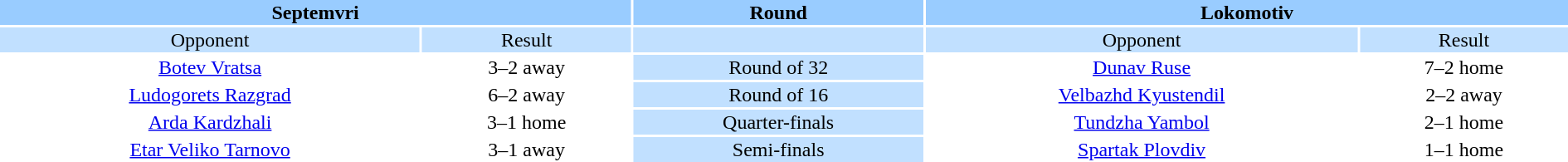<table width="100%" style="text-align:center">
<tr valign=top bgcolor=#99ccff>
<th colspan=2 style="width:1*">Septemvri</th>
<th><strong>Round</strong></th>
<th colspan=2 style="width:1*">Lokomotiv</th>
</tr>
<tr valign=top bgcolor=#c1e0ff>
<td>Opponent</td>
<td>Result</td>
<td bgcolor=#c1e0ff></td>
<td>Opponent</td>
<td>Result</td>
</tr>
<tr>
<td><a href='#'>Botev Vratsa</a></td>
<td>3–2 away</td>
<td bgcolor="#c1e0ff">Round of 32</td>
<td><a href='#'>Dunav Ruse</a></td>
<td>7–2 home</td>
</tr>
<tr>
<td><a href='#'>Ludogorets Razgrad</a></td>
<td>6–2 away</td>
<td bgcolor="#c1e0ff">Round of 16</td>
<td><a href='#'>Velbazhd Kyustendil</a></td>
<td>2–2 away </td>
</tr>
<tr>
<td><a href='#'>Arda Kardzhali</a></td>
<td>3–1 home</td>
<td bgcolor="#c1e0ff">Quarter-finals</td>
<td><a href='#'>Tundzha Yambol</a></td>
<td>2–1 home</td>
</tr>
<tr>
<td><a href='#'>Etar Veliko Tarnovo</a></td>
<td>3–1 away</td>
<td bgcolor="#c1e0ff">Semi-finals</td>
<td><a href='#'>Spartak Plovdiv</a></td>
<td>1–1 home </td>
</tr>
</table>
